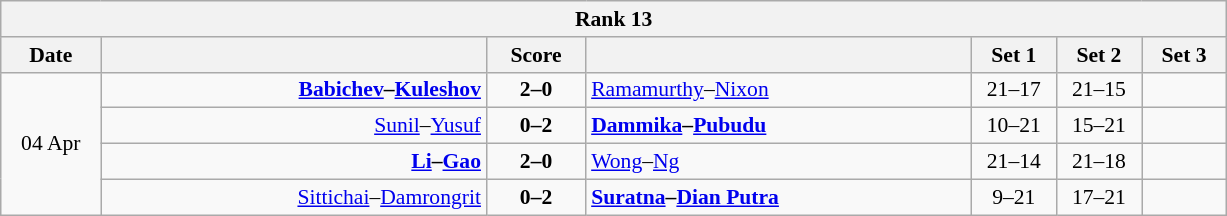<table class="wikitable" style="text-align: center; font-size:90% ">
<tr>
<th colspan=7>Rank 13</th>
</tr>
<tr>
<th width="60">Date</th>
<th align="right" width="250"></th>
<th width="60">Score</th>
<th align="left" width="250"></th>
<th width="50">Set 1</th>
<th width="50">Set 2</th>
<th width="50">Set 3</th>
</tr>
<tr>
<td rowspan=4>04 Apr</td>
<td align=right><strong><a href='#'>Babichev</a>–<a href='#'>Kuleshov</a> </strong></td>
<td align=center><strong>2–0</strong></td>
<td align=left> <a href='#'>Ramamurthy</a>–<a href='#'>Nixon</a></td>
<td>21–17</td>
<td>21–15</td>
<td></td>
</tr>
<tr>
<td align=right><a href='#'>Sunil</a>–<a href='#'>Yusuf</a> </td>
<td align=center><strong>0–2</strong></td>
<td align=left><strong> <a href='#'>Dammika</a>–<a href='#'>Pubudu</a></strong></td>
<td>10–21</td>
<td>15–21</td>
<td></td>
</tr>
<tr>
<td align=right><strong><a href='#'>Li</a>–<a href='#'>Gao</a> </strong></td>
<td align=center><strong>2–0</strong></td>
<td align=left> <a href='#'>Wong</a>–<a href='#'>Ng</a></td>
<td>21–14</td>
<td>21–18</td>
<td></td>
</tr>
<tr>
<td align=right><a href='#'>Sittichai</a>–<a href='#'>Damrongrit</a> </td>
<td align=center><strong>0–2</strong></td>
<td align=left><strong> <a href='#'>Suratna</a>–<a href='#'>Dian Putra</a></strong></td>
<td>9–21</td>
<td>17–21</td>
<td></td>
</tr>
</table>
